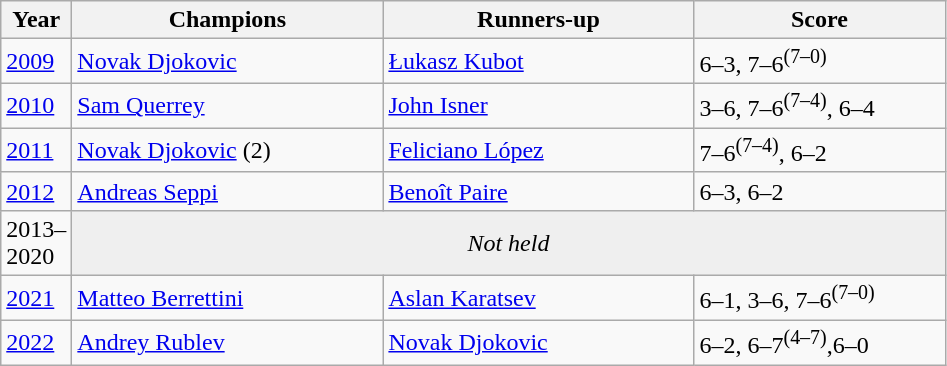<table class="wikitable">
<tr>
<th style="width:40px">Year</th>
<th style="width:200px">Champions</th>
<th style="width:200px">Runners-up</th>
<th style="width:160px" class="unsortable">Score</th>
</tr>
<tr>
<td><a href='#'>2009</a></td>
<td> <a href='#'>Novak Djokovic</a></td>
<td> <a href='#'>Łukasz Kubot</a></td>
<td>6–3, 7–6<sup>(7–0)</sup></td>
</tr>
<tr>
<td><a href='#'>2010</a></td>
<td> <a href='#'>Sam Querrey</a></td>
<td> <a href='#'>John Isner</a></td>
<td>3–6, 7–6<sup>(7–4)</sup>, 6–4</td>
</tr>
<tr>
<td><a href='#'>2011</a></td>
<td> <a href='#'>Novak Djokovic</a> (2)</td>
<td> <a href='#'>Feliciano López</a></td>
<td>7–6<sup>(7–4)</sup>, 6–2</td>
</tr>
<tr>
<td><a href='#'>2012</a></td>
<td> <a href='#'>Andreas Seppi</a></td>
<td> <a href='#'>Benoît Paire</a></td>
<td>6–3, 6–2</td>
</tr>
<tr>
<td>2013–2020</td>
<td colspan=3 align=center style="background:#efefef"><em>Not held</em></td>
</tr>
<tr>
<td><a href='#'>2021</a></td>
<td> <a href='#'>Matteo Berrettini</a></td>
<td> <a href='#'>Aslan Karatsev</a></td>
<td>6–1, 3–6, 7–6<sup>(7–0)</sup></td>
</tr>
<tr>
<td><a href='#'>2022</a></td>
<td> <a href='#'>Andrey Rublev</a></td>
<td> <a href='#'>Novak Djokovic</a></td>
<td>6–2, 6–7<sup>(4–7)</sup>,6–0</td>
</tr>
</table>
